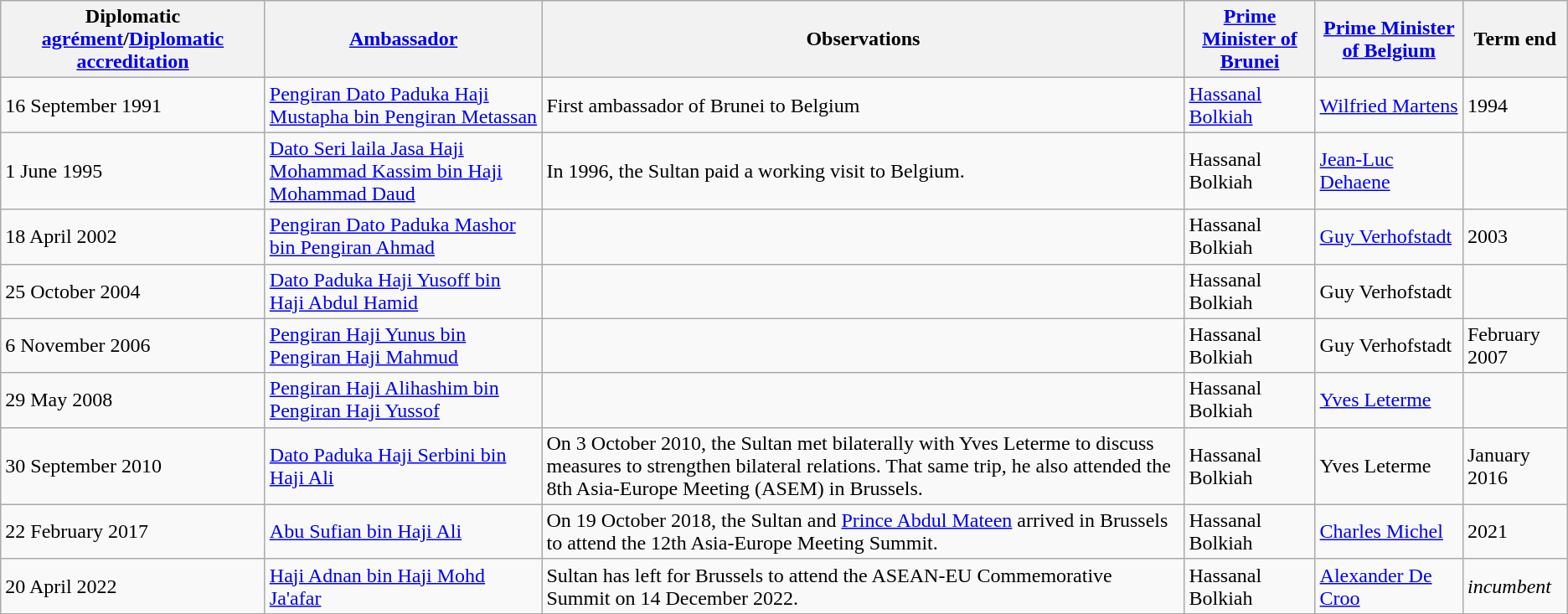<table class="wikitable sortable">
<tr>
<th>Diplomatic <a href='#'>agrément</a>/<a href='#'>Diplomatic accreditation</a></th>
<th><a href='#'>Ambassador</a></th>
<th>Observations</th>
<th><a href='#'>Prime Minister of Brunei</a></th>
<th><a href='#'>Prime Minister of Belgium</a></th>
<th>Term end</th>
</tr>
<tr>
<td>16 September 1991</td>
<td><a href='#'>Pengiran Dato Paduka Haji Mustapha bin Pengiran Metassan</a></td>
<td>First ambassador of Brunei to Belgium</td>
<td><a href='#'>Hassanal Bolkiah</a></td>
<td><a href='#'>Wilfried Martens</a></td>
<td>1994</td>
</tr>
<tr>
<td>1 June 1995</td>
<td><a href='#'>Dato Seri laila Jasa Haji Mohammad Kassim bin Haji Mohammad Daud</a></td>
<td>In 1996, the Sultan paid a working visit to Belgium.</td>
<td>Hassanal Bolkiah</td>
<td><a href='#'>Jean-Luc Dehaene</a></td>
<td></td>
</tr>
<tr>
<td>18 April 2002</td>
<td><a href='#'>Pengiran Dato Paduka Mashor bin Pengiran Ahmad</a></td>
<td></td>
<td>Hassanal Bolkiah</td>
<td><a href='#'>Guy Verhofstadt</a></td>
<td>2003</td>
</tr>
<tr>
<td>25 October 2004</td>
<td><a href='#'>Dato Paduka Haji Yusoff bin Haji Abdul Hamid</a></td>
<td></td>
<td>Hassanal Bolkiah</td>
<td>Guy Verhofstadt</td>
<td></td>
</tr>
<tr>
<td>6 November 2006</td>
<td><a href='#'>Pengiran Haji Yunus bin Pengiran Haji Mahmud</a></td>
<td></td>
<td>Hassanal Bolkiah</td>
<td>Guy Verhofstadt</td>
<td>February 2007</td>
</tr>
<tr>
<td>29 May 2008</td>
<td><a href='#'>Pengiran Haji Alihashim bin Pengiran Haji Yussof</a></td>
<td></td>
<td>Hassanal Bolkiah</td>
<td><a href='#'>Yves Leterme</a></td>
<td></td>
</tr>
<tr>
<td>30 September 2010</td>
<td><a href='#'>Dato Paduka Haji Serbini bin Haji Ali</a></td>
<td>On 3 October 2010, the Sultan met bilaterally with Yves Leterme to discuss measures to strengthen bilateral relations. That same trip, he also attended the 8th Asia-Europe Meeting (ASEM) in Brussels.</td>
<td>Hassanal Bolkiah</td>
<td>Yves Leterme</td>
<td>January 2016</td>
</tr>
<tr>
<td>22 February 2017</td>
<td><a href='#'>Abu Sufian bin Haji Ali</a></td>
<td>On 19 October 2018, the Sultan and <a href='#'>Prince Abdul Mateen</a> arrived in Brussels to attend the 12th Asia-Europe Meeting Summit.</td>
<td>Hassanal Bolkiah</td>
<td><a href='#'>Charles Michel</a></td>
<td>2021</td>
</tr>
<tr>
<td>20 April 2022</td>
<td><a href='#'>Haji Adnan bin Haji Mohd Ja'afar</a></td>
<td>Sultan has left for Brussels to attend the ASEAN-EU Commemorative Summit on 14 December 2022.</td>
<td>Hassanal Bolkiah</td>
<td><a href='#'>Alexander De Croo</a></td>
<td><em>incumbent</em></td>
</tr>
</table>
